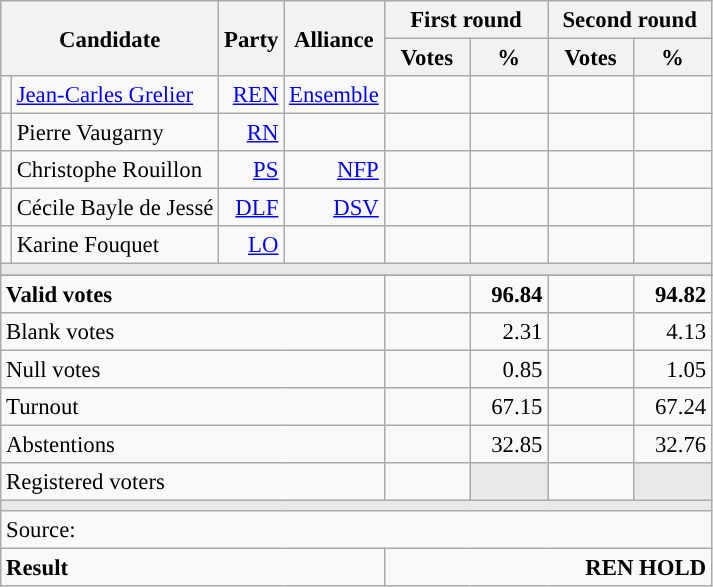<table class="wikitable" style="text-align:right;font-size:95%;">
<tr>
<th colspan="2" rowspan="2">Candidate</th>
<th colspan="1" rowspan="2">Party</th>
<th colspan="1" rowspan="2">Alliance</th>
<th colspan="2">First round</th>
<th colspan="2">Second round</th>
</tr>
<tr>
<th style="width:50px;">Votes</th>
<th style="width:45px;">%</th>
<th style="width:50px;">Votes</th>
<th style="width:45px;">%</th>
</tr>
<tr>
<td style="color:inherit;background:"></td>
<td style="text-align:left;"><a href='#'>Jean-Carles Grelier</a></td>
<td><a href='#'>REN</a></td>
<td><a href='#'>Ensemble</a></td>
<td><strong></strong></td>
<td><strong></strong></td>
<td><strong></strong></td>
<td><strong></strong></td>
</tr>
<tr>
<td style="color:inherit;background:"></td>
<td style="text-align:left;">Pierre Vaugarny</td>
<td><a href='#'>RN</a></td>
<td></td>
<td><strong></strong></td>
<td><strong></strong></td>
<td><strong></strong></td>
<td><strong></strong></td>
</tr>
<tr>
<td style="color:inherit;background:"></td>
<td style="text-align:left;">Christophe Rouillon</td>
<td><a href='#'>PS</a></td>
<td><a href='#'>NFP</a></td>
<td></td>
<td></td>
<td></td>
<td></td>
</tr>
<tr>
<td style="color:inherit;background:"></td>
<td style="text-align:left;">Cécile Bayle de Jessé</td>
<td><a href='#'>DLF</a></td>
<td><a href='#'>DSV</a></td>
<td></td>
<td></td>
<td></td>
<td></td>
</tr>
<tr>
<td style="color:inherit;background:"></td>
<td style="text-align:left;">Karine Fouquet</td>
<td><a href='#'>LO</a></td>
<td></td>
<td></td>
<td></td>
<td></td>
<td></td>
</tr>
<tr>
<td colspan="8" style="background:#E9E9E9;"></td>
</tr>
<tr>
</tr>
<tr style="font-weight:bold;">
<td colspan="4" style="text-align:left;">Valid votes</td>
<td></td>
<td>96.84</td>
<td></td>
<td>94.82</td>
</tr>
<tr>
<td colspan="4" style="text-align:left;">Blank votes</td>
<td></td>
<td>2.31</td>
<td></td>
<td>4.13</td>
</tr>
<tr>
<td colspan="4" style="text-align:left;">Null votes</td>
<td></td>
<td>0.85</td>
<td></td>
<td>1.05</td>
</tr>
<tr>
<td colspan="4" style="text-align:left;">Turnout</td>
<td></td>
<td>67.15</td>
<td></td>
<td>67.24</td>
</tr>
<tr>
<td colspan="4" style="text-align:left;">Abstentions</td>
<td></td>
<td>32.85</td>
<td></td>
<td>32.76</td>
</tr>
<tr>
<td colspan="4" style="text-align:left;">Registered voters</td>
<td></td>
<td style="background:#E9E9E9;"></td>
<td></td>
<td style="background:#E9E9E9;"></td>
</tr>
<tr>
<td colspan="8" style="background:#E9E9E9;"></td>
</tr>
<tr>
<td colspan="8" style="text-align:left;">Source: </td>
</tr>
<tr style="font-weight:bold">
<td colspan="4" style="text-align:left;">Result</td>
<td colspan="4" style="background-color:">REN HOLD</td>
</tr>
</table>
